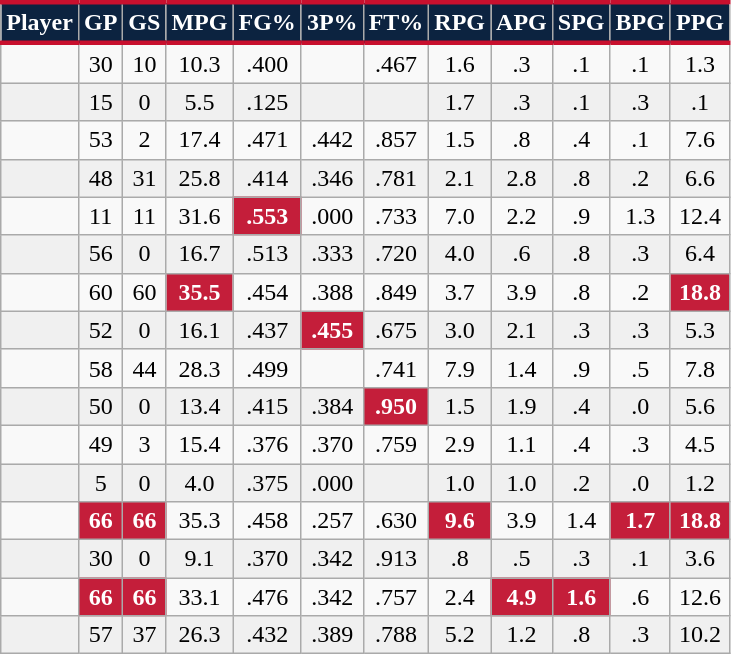<table class="wikitable sortable" style="text-align:right;">
<tr>
<th style="background:#0C2340; color:#FFFFFF; border-top:#C8102E 3px solid; border-bottom:#C8102E 3px solid;">Player</th>
<th style="background:#0C2340; color:#FFFFFF; border-top:#C8102E 3px solid; border-bottom:#C8102E 3px solid;">GP</th>
<th style="background:#0C2340; color:#FFFFFF; border-top:#C8102E 3px solid; border-bottom:#C8102E 3px solid;">GS</th>
<th style="background:#0C2340; color:#FFFFFF; border-top:#C8102E 3px solid; border-bottom:#C8102E 3px solid;">MPG</th>
<th style="background:#0C2340; color:#FFFFFF; border-top:#C8102E 3px solid; border-bottom:#C8102E 3px solid;">FG%</th>
<th style="background:#0C2340; color:#FFFFFF; border-top:#C8102E 3px solid; border-bottom:#C8102E 3px solid;">3P%</th>
<th style="background:#0C2340; color:#FFFFFF; border-top:#C8102E 3px solid; border-bottom:#C8102E 3px solid;">FT%</th>
<th style="background:#0C2340; color:#FFFFFF; border-top:#C8102E 3px solid; border-bottom:#C8102E 3px solid;">RPG</th>
<th style="background:#0C2340; color:#FFFFFF; border-top:#C8102E 3px solid; border-bottom:#C8102E 3px solid;">APG</th>
<th style="background:#0C2340; color:#FFFFFF; border-top:#C8102E 3px solid; border-bottom:#C8102E 3px solid;">SPG</th>
<th style="background:#0C2340; color:#FFFFFF; border-top:#C8102E 3px solid; border-bottom:#C8102E 3px solid;">BPG</th>
<th style="background:#0C2340; color:#FFFFFF; border-top:#C8102E 3px solid; border-bottom:#C8102E 3px solid;">PPG</th>
</tr>
<tr align="center" bgcolor="">
<td></td>
<td>30</td>
<td>10</td>
<td>10.3</td>
<td>.400</td>
<td></td>
<td>.467</td>
<td>1.6</td>
<td>.3</td>
<td>.1</td>
<td>.1</td>
<td>1.3</td>
</tr>
<tr align="center" bgcolor="#f0f0f0">
<td></td>
<td>15</td>
<td>0</td>
<td>5.5</td>
<td>.125</td>
<td></td>
<td></td>
<td>1.7</td>
<td>.3</td>
<td>.1</td>
<td>.3</td>
<td>.1</td>
</tr>
<tr align="center" bgcolor="">
<td></td>
<td>53</td>
<td>2</td>
<td>17.4</td>
<td>.471</td>
<td>.442</td>
<td>.857</td>
<td>1.5</td>
<td>.8</td>
<td>.4</td>
<td>.1</td>
<td>7.6</td>
</tr>
<tr align="center" bgcolor="#f0f0f0">
<td></td>
<td>48</td>
<td>31</td>
<td>25.8</td>
<td>.414</td>
<td>.346</td>
<td>.781</td>
<td>2.1</td>
<td>2.8</td>
<td>.8</td>
<td>.2</td>
<td>6.6</td>
</tr>
<tr align="center" bgcolor="">
<td></td>
<td>11</td>
<td>11</td>
<td>31.6</td>
<td style="background:#C41E3A;color:white;"><strong>.553</strong></td>
<td>.000</td>
<td>.733</td>
<td>7.0</td>
<td>2.2</td>
<td>.9</td>
<td>1.3</td>
<td>12.4</td>
</tr>
<tr align="center" bgcolor="#f0f0f0">
<td></td>
<td>56</td>
<td>0</td>
<td>16.7</td>
<td>.513</td>
<td>.333</td>
<td>.720</td>
<td>4.0</td>
<td>.6</td>
<td>.8</td>
<td>.3</td>
<td>6.4</td>
</tr>
<tr align="center" bgcolor="">
<td></td>
<td>60</td>
<td>60</td>
<td style="background:#C41E3A;color:white;"><strong>35.5</strong></td>
<td>.454</td>
<td>.388</td>
<td>.849</td>
<td>3.7</td>
<td>3.9</td>
<td>.8</td>
<td>.2</td>
<td style="background:#C41E3A;color:white;"><strong>18.8</strong></td>
</tr>
<tr align="center" bgcolor="#f0f0f0">
<td></td>
<td>52</td>
<td>0</td>
<td>16.1</td>
<td>.437</td>
<td style="background:#C41E3A;color:white;"><strong>.455</strong></td>
<td>.675</td>
<td>3.0</td>
<td>2.1</td>
<td>.3</td>
<td>.3</td>
<td>5.3</td>
</tr>
<tr align="center" bgcolor="">
<td></td>
<td>58</td>
<td>44</td>
<td>28.3</td>
<td>.499</td>
<td></td>
<td>.741</td>
<td>7.9</td>
<td>1.4</td>
<td>.9</td>
<td>.5</td>
<td>7.8</td>
</tr>
<tr align="center" bgcolor="#f0f0f0">
<td></td>
<td>50</td>
<td>0</td>
<td>13.4</td>
<td>.415</td>
<td>.384</td>
<td style="background:#C41E3A;color:white;"><strong>.950</strong></td>
<td>1.5</td>
<td>1.9</td>
<td>.4</td>
<td>.0</td>
<td>5.6</td>
</tr>
<tr align="center" bgcolor="">
<td></td>
<td>49</td>
<td>3</td>
<td>15.4</td>
<td>.376</td>
<td>.370</td>
<td>.759</td>
<td>2.9</td>
<td>1.1</td>
<td>.4</td>
<td>.3</td>
<td>4.5</td>
</tr>
<tr align="center" bgcolor="#f0f0f0">
<td></td>
<td>5</td>
<td>0</td>
<td>4.0</td>
<td>.375</td>
<td>.000</td>
<td></td>
<td>1.0</td>
<td>1.0</td>
<td>.2</td>
<td>.0</td>
<td>1.2</td>
</tr>
<tr align="center" bgcolor="">
<td></td>
<td style="background:#C41E3A;color:white;"><strong>66</strong></td>
<td style="background:#C41E3A;color:white;"><strong>66</strong></td>
<td>35.3</td>
<td>.458</td>
<td>.257</td>
<td>.630</td>
<td style="background:#C41E3A;color:white;"><strong>9.6</strong></td>
<td>3.9</td>
<td>1.4</td>
<td style="background:#C41E3A;color:white;"><strong>1.7</strong></td>
<td style="background:#C41E3A;color:white;"><strong>18.8</strong></td>
</tr>
<tr align="center" bgcolor="#f0f0f0">
<td></td>
<td>30</td>
<td>0</td>
<td>9.1</td>
<td>.370</td>
<td>.342</td>
<td>.913</td>
<td>.8</td>
<td>.5</td>
<td>.3</td>
<td>.1</td>
<td>3.6</td>
</tr>
<tr align="center" bgcolor="">
<td></td>
<td style="background:#C41E3A;color:white;"><strong>66</strong></td>
<td style="background:#C41E3A;color:white;"><strong>66</strong></td>
<td>33.1</td>
<td>.476</td>
<td>.342</td>
<td>.757</td>
<td>2.4</td>
<td style="background:#C41E3A;color:white;"><strong>4.9</strong></td>
<td style="background:#C41E3A;color:white;"><strong>1.6</strong></td>
<td>.6</td>
<td>12.6</td>
</tr>
<tr align="center" bgcolor="#f0f0f0">
<td></td>
<td>57</td>
<td>37</td>
<td>26.3</td>
<td>.432</td>
<td>.389</td>
<td>.788</td>
<td>5.2</td>
<td>1.2</td>
<td>.8</td>
<td>.3</td>
<td>10.2</td>
</tr>
</table>
